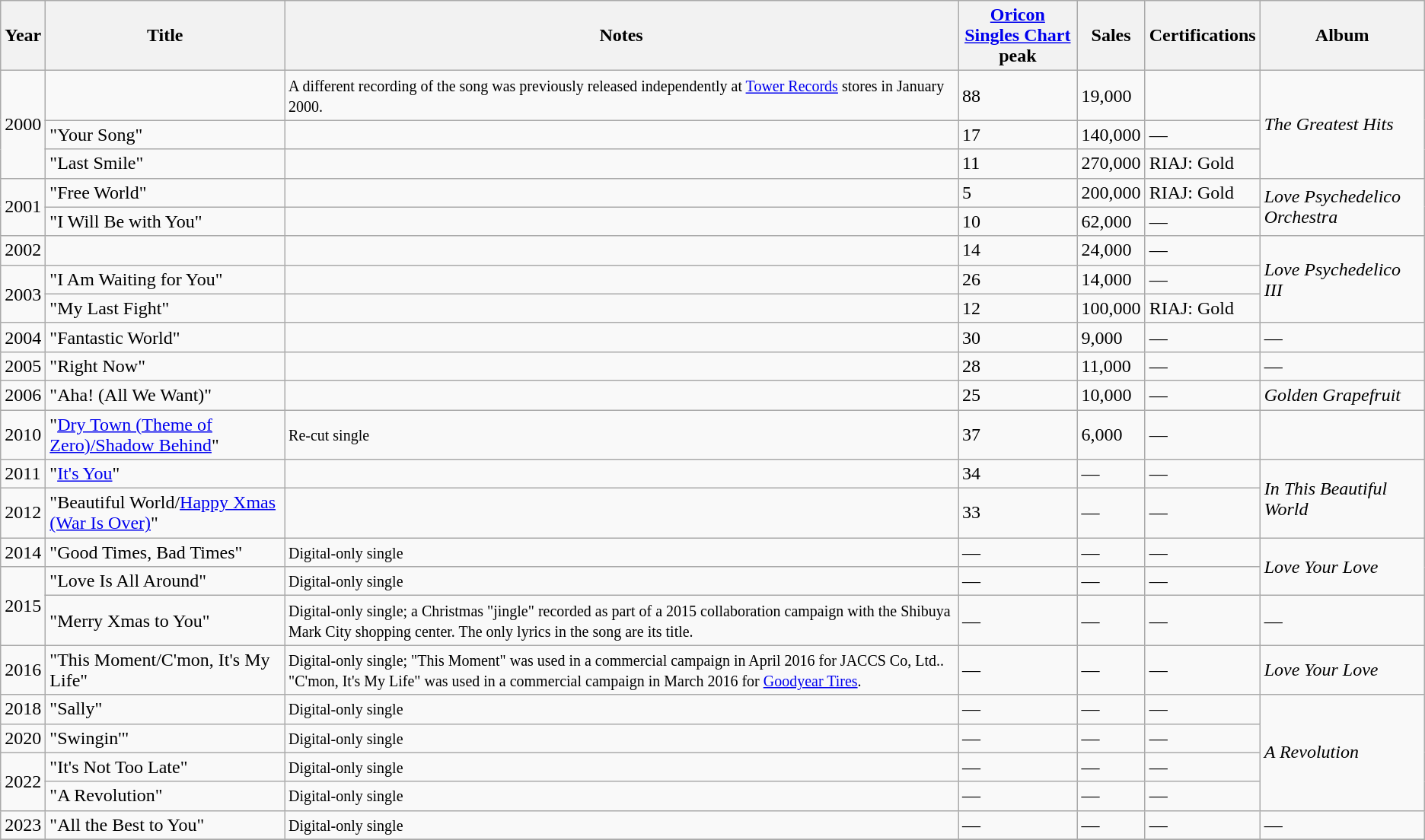<table class="wikitable">
<tr>
<th rowspan="1">Year</th>
<th rowspan="1">Title</th>
<th rowspan="1">Notes</th>
<th rowspan="1"><a href='#'>Oricon Singles Chart</a><br>peak</th>
<th rowspan="1">Sales</th>
<th rowspan="1">Certifications</th>
<th rowspan="1">Album</th>
</tr>
<tr>
<td rowspan="3">2000</td>
<td align="left"></td>
<td align="left"><small>A different recording of the song was previously released independently at <a href='#'>Tower Records</a> stores in January 2000.</small></td>
<td>88</td>
<td>19,000</td>
<td></td>
<td align="left" rowspan="3"><em>The Greatest Hits</em></td>
</tr>
<tr>
<td align="left">"Your Song"</td>
<td align="left"></td>
<td>17</td>
<td>140,000</td>
<td>—</td>
</tr>
<tr>
<td align="left">"Last Smile"</td>
<td align="left"></td>
<td>11</td>
<td>270,000</td>
<td>RIAJ: Gold</td>
</tr>
<tr>
<td rowspan="2">2001</td>
<td align="left">"Free World"</td>
<td align="left"></td>
<td>5</td>
<td>200,000</td>
<td>RIAJ: Gold</td>
<td align="left" rowspan="2"><em>Love Psychedelico Orchestra</em></td>
</tr>
<tr>
<td align="left">"I Will Be with You"</td>
<td align="left"></td>
<td>10</td>
<td>62,000</td>
<td>—</td>
</tr>
<tr>
<td rowspan="1">2002</td>
<td align="left"></td>
<td align="left"></td>
<td>14</td>
<td>24,000</td>
<td>—</td>
<td align="left" rowspan="3"><em>Love Psychedelico III</em></td>
</tr>
<tr>
<td rowspan="2">2003</td>
<td align="left">"I Am Waiting for You"</td>
<td align="left"></td>
<td>26</td>
<td>14,000</td>
<td>—</td>
</tr>
<tr>
<td align="left">"My Last Fight"</td>
<td align="left"></td>
<td>12</td>
<td>100,000</td>
<td>RIAJ: Gold</td>
</tr>
<tr>
<td rowspan="1">2004</td>
<td align="left">"Fantastic World"</td>
<td align="left"></td>
<td>30</td>
<td>9,000</td>
<td>—</td>
<td align="left" rowspan="1">—</td>
</tr>
<tr>
<td rowspan="1">2005</td>
<td align="left">"Right Now"</td>
<td align="left"></td>
<td>28</td>
<td>11,000</td>
<td>—</td>
<td align="left" rowspan="1">—</td>
</tr>
<tr>
<td rowspan="1">2006</td>
<td align="left">"Aha! (All We Want)"</td>
<td align="left"></td>
<td>25</td>
<td>10,000</td>
<td>—</td>
<td align="left" rowspan="1"><em>Golden Grapefruit</em></td>
</tr>
<tr>
<td rowspan="1">2010</td>
<td align="left">"<a href='#'>Dry Town (Theme of Zero)/Shadow Behind</a>"</td>
<td align="left"><small>Re-cut single</small></td>
<td>37</td>
<td>6,000</td>
<td>—</td>
<td align="left" rowspan="1"></td>
</tr>
<tr>
<td rowspan="1">2011</td>
<td align="left">"<a href='#'>It's You</a>"</td>
<td align="left"></td>
<td>34</td>
<td>—</td>
<td>—</td>
<td align="left" rowspan="2"><em>In This Beautiful World</em></td>
</tr>
<tr>
<td rowspan="1">2012</td>
<td align="left">"Beautiful World/<a href='#'>Happy Xmas (War Is Over)</a>"</td>
<td align="left"></td>
<td>33</td>
<td>—</td>
<td>—</td>
</tr>
<tr>
<td rowspan="1">2014</td>
<td align="left">"Good Times, Bad Times"</td>
<td align="left"><small>Digital-only single</small></td>
<td>—</td>
<td>—</td>
<td>—</td>
<td align="left" rowspan="2"><em>Love Your Love</em></td>
</tr>
<tr>
<td rowspan="2">2015</td>
<td align="left">"Love Is All Around"</td>
<td align="left"><small>Digital-only single</small></td>
<td>—</td>
<td>—</td>
<td>—</td>
</tr>
<tr>
<td align="left">"Merry Xmas to You"</td>
<td align="left"><small>Digital-only single; a Christmas "jingle" recorded as part of a 2015 collaboration campaign with the Shibuya Mark City shopping center. The only lyrics in the song are its title.</small></td>
<td>—</td>
<td>—</td>
<td>—</td>
<td align="left" rowspan="1">—</td>
</tr>
<tr>
<td rowspan="1">2016</td>
<td align="left">"This Moment/C'mon, It's My Life"</td>
<td align="left"><small>Digital-only single; "This Moment" was used in a commercial campaign in April 2016 for JACCS Co, Ltd.. "C'mon, It's My Life" was used in a commercial campaign in March 2016 for <a href='#'>Goodyear Tires</a>.</small></td>
<td>—</td>
<td>—</td>
<td>—</td>
<td align="left" rowspan="1"><em>Love Your Love</em></td>
</tr>
<tr>
<td rowspan="1">2018</td>
<td align="left">"Sally"</td>
<td align="left"><small>Digital-only single</small></td>
<td>—</td>
<td>—</td>
<td>—</td>
<td align="left" rowspan="4"><em>A Revolution</em></td>
</tr>
<tr>
<td rowspan="1">2020</td>
<td align="left">"Swingin'"</td>
<td align="left"><small>Digital-only single</small></td>
<td>—</td>
<td>—</td>
<td>—</td>
</tr>
<tr>
<td rowspan="2">2022</td>
<td align="left">"It's Not Too Late"</td>
<td align="left"><small>Digital-only single</small></td>
<td>—</td>
<td>—</td>
<td>—</td>
</tr>
<tr>
<td align="left">"A Revolution"</td>
<td align="left"><small>Digital-only single</small></td>
<td>—</td>
<td>—</td>
<td>—</td>
</tr>
<tr>
<td rowspan="1">2023</td>
<td align="left">"All the Best to You"</td>
<td align="left"><small>Digital-only single</small></td>
<td>—</td>
<td>—</td>
<td>—</td>
<td align="left" rowspan="1">—</td>
</tr>
<tr>
</tr>
</table>
